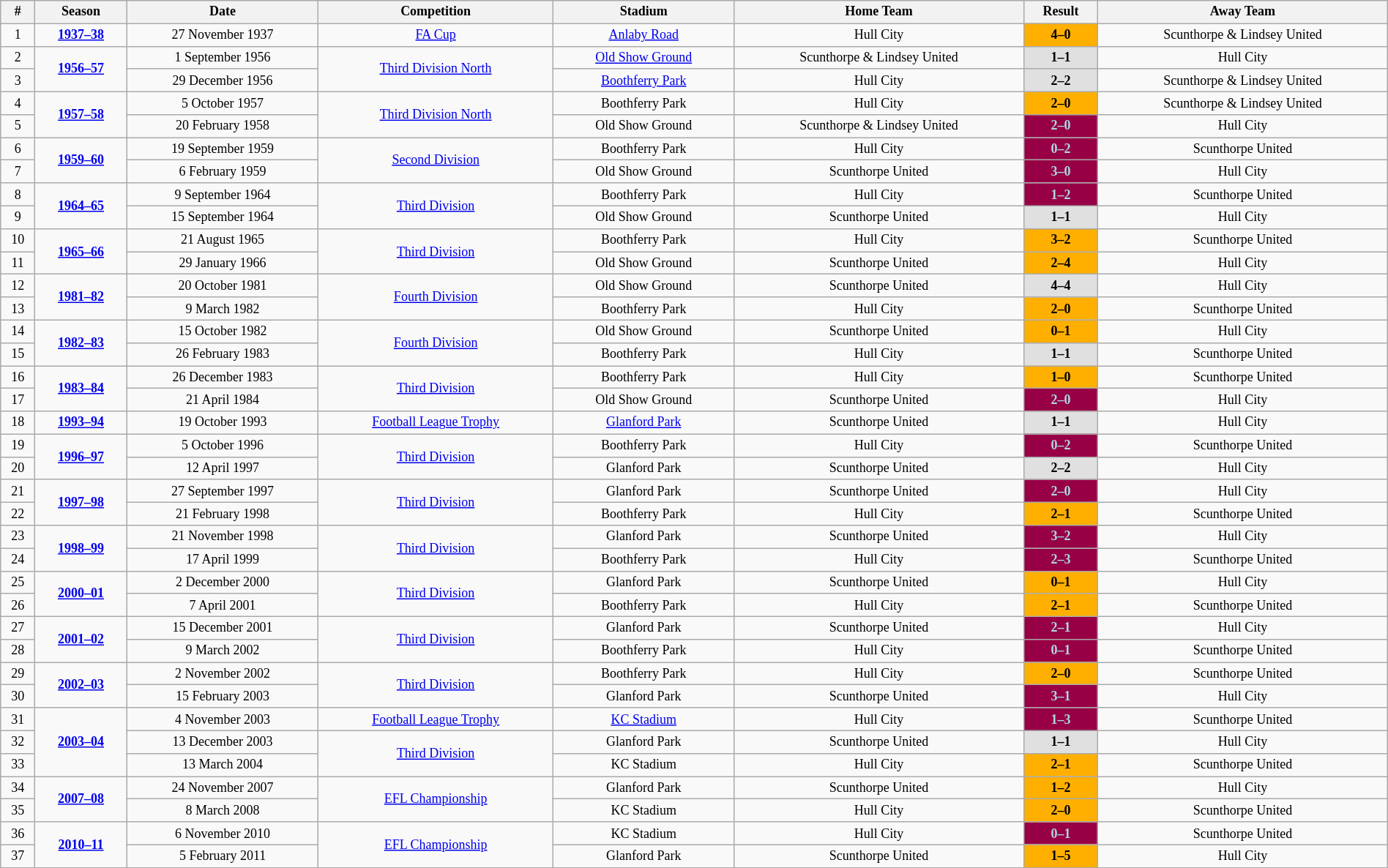<table class="wikitable" style="text-align: center; width: 100%; font-size: 12px">
<tr>
<th><strong>#</strong></th>
<th><strong>Season</strong></th>
<th><strong>Date</strong></th>
<th><strong>Competition</strong></th>
<th><strong>Stadium</strong></th>
<th><strong>Home Team</strong></th>
<th><strong>Result</strong></th>
<th><strong>Away Team</strong></th>
</tr>
<tr>
<td>1</td>
<td><strong><a href='#'>1937–38</a></strong></td>
<td>27 November 1937</td>
<td><a href='#'>FA Cup</a></td>
<td><a href='#'>Anlaby Road</a></td>
<td>Hull City</td>
<td style="background: #FFAF00; color: black"><strong>4–0</strong></td>
<td>Scunthorpe & Lindsey United</td>
</tr>
<tr>
<td>2</td>
<td rowspan=2><strong><a href='#'>1956–57</a></strong></td>
<td>1 September 1956</td>
<td rowspan=2><a href='#'>Third Division North</a></td>
<td><a href='#'>Old Show Ground</a></td>
<td>Scunthorpe & Lindsey United</td>
<td style="background: #E0E0E0; color: black"><strong>1–1</strong></td>
<td>Hull City</td>
</tr>
<tr>
<td>3</td>
<td>29 December 1956</td>
<td><a href='#'>Boothferry Park</a></td>
<td>Hull City</td>
<td style="background: #E0E0E0; color: black"><strong>2–2</strong></td>
<td>Scunthorpe & Lindsey United</td>
</tr>
<tr>
<td>4</td>
<td rowspan=2><strong><a href='#'>1957–58</a></strong></td>
<td>5 October 1957</td>
<td rowspan=2><a href='#'>Third Division North</a></td>
<td>Boothferry Park</td>
<td>Hull City</td>
<td style="background: #FFAF00; color: black"><strong>2–0</strong></td>
<td>Scunthorpe & Lindsey United</td>
</tr>
<tr>
<td>5</td>
<td>20 February 1958</td>
<td>Old Show Ground</td>
<td>Scunthorpe & Lindsey United</td>
<td style="background: #970045; color: #ADD8E6"><strong>2–0</strong></td>
<td>Hull City</td>
</tr>
<tr>
<td>6</td>
<td rowspan=2><strong><a href='#'>1959–60</a></strong></td>
<td>19 September 1959</td>
<td rowspan=2><a href='#'>Second Division</a></td>
<td>Boothferry Park</td>
<td>Hull City</td>
<td style="background: #970045; color: #ADD8E6"><strong>0–2</strong></td>
<td>Scunthorpe United</td>
</tr>
<tr>
<td>7</td>
<td>6 February 1959</td>
<td>Old Show Ground</td>
<td>Scunthorpe United</td>
<td style="background: #970045; color: #ADD8E6"><strong>3–0</strong></td>
<td>Hull City</td>
</tr>
<tr>
<td>8</td>
<td rowspan=2><strong><a href='#'>1964–65</a></strong></td>
<td>9 September 1964</td>
<td rowspan=2><a href='#'>Third Division</a></td>
<td>Boothferry Park</td>
<td>Hull City</td>
<td style="background: #970045; color: #ADD8E6"><strong>1–2</strong></td>
<td>Scunthorpe United</td>
</tr>
<tr>
<td>9</td>
<td>15 September 1964</td>
<td>Old Show Ground</td>
<td>Scunthorpe United</td>
<td style="background: #E0E0E0; color: black"><strong>1–1</strong></td>
<td>Hull City</td>
</tr>
<tr>
<td>10</td>
<td rowspan=2><strong><a href='#'>1965–66</a></strong></td>
<td>21 August 1965</td>
<td rowspan=2><a href='#'>Third Division</a></td>
<td>Boothferry Park</td>
<td>Hull City</td>
<td style="background: #FFAF00; color: black"><strong>3–2</strong></td>
<td>Scunthorpe United</td>
</tr>
<tr>
<td>11</td>
<td>29 January 1966</td>
<td>Old Show Ground</td>
<td>Scunthorpe United</td>
<td style="background: #FFAF00; color: black"><strong>2–4</strong></td>
<td>Hull City</td>
</tr>
<tr>
<td>12</td>
<td rowspan=2><strong><a href='#'>1981–82</a></strong></td>
<td>20 October 1981</td>
<td rowspan=2><a href='#'>Fourth Division</a></td>
<td>Old Show Ground</td>
<td>Scunthorpe United</td>
<td style="background: #E0E0E0; color: black"><strong>4–4</strong></td>
<td>Hull City</td>
</tr>
<tr>
<td>13</td>
<td>9 March 1982</td>
<td>Boothferry Park</td>
<td>Hull City</td>
<td style="background: #FFAF00; color: black"><strong>2–0</strong></td>
<td>Scunthorpe United</td>
</tr>
<tr>
<td>14</td>
<td rowspan=2><strong><a href='#'>1982–83</a></strong></td>
<td>15 October 1982</td>
<td rowspan=2><a href='#'>Fourth Division</a></td>
<td>Old Show Ground</td>
<td>Scunthorpe United</td>
<td style="background: #FFAF00; color: black"><strong>0–1</strong></td>
<td>Hull City</td>
</tr>
<tr>
<td>15</td>
<td>26 February 1983</td>
<td>Boothferry Park</td>
<td>Hull City</td>
<td style="background: #E0E0E0; color: black"><strong>1–1</strong></td>
<td>Scunthorpe United</td>
</tr>
<tr>
<td>16</td>
<td rowspan=2><strong><a href='#'>1983–84</a></strong></td>
<td>26 December 1983</td>
<td rowspan=2><a href='#'>Third Division</a></td>
<td>Boothferry Park</td>
<td>Hull City</td>
<td style="background: #FFAF00; color: black"><strong>1–0</strong></td>
<td>Scunthorpe United</td>
</tr>
<tr>
<td>17</td>
<td>21 April 1984</td>
<td>Old Show Ground</td>
<td>Scunthorpe United</td>
<td style="background: #970045; color: #ADD8E6"><strong>2–0</strong></td>
<td>Hull City</td>
</tr>
<tr>
<td>18</td>
<td><strong><a href='#'>1993–94</a></strong></td>
<td>19 October 1993</td>
<td><a href='#'>Football League Trophy</a></td>
<td><a href='#'>Glanford Park</a></td>
<td>Scunthorpe United</td>
<td style="background: #E0E0E0; color: black"><strong>1–1</strong></td>
<td>Hull City</td>
</tr>
<tr>
<td>19</td>
<td rowspan=2><strong><a href='#'>1996–97</a></strong></td>
<td>5 October 1996</td>
<td rowspan=2><a href='#'>Third Division</a></td>
<td>Boothferry Park</td>
<td>Hull City</td>
<td style="background: #970045; color: #ADD8E6"><strong>0–2</strong></td>
<td>Scunthorpe United</td>
</tr>
<tr>
<td>20</td>
<td>12 April 1997</td>
<td>Glanford Park</td>
<td>Scunthorpe United</td>
<td style="background: #E0E0E0; color: black"><strong>2–2</strong></td>
<td>Hull City</td>
</tr>
<tr>
<td>21</td>
<td rowspan=2><strong><a href='#'>1997–98</a></strong></td>
<td>27 September 1997</td>
<td rowspan=2><a href='#'>Third Division</a></td>
<td>Glanford Park</td>
<td>Scunthorpe United</td>
<td style="background: #970045; color: #ADD8E6"><strong>2–0</strong></td>
<td>Hull City</td>
</tr>
<tr>
<td>22</td>
<td>21 February 1998</td>
<td>Boothferry Park</td>
<td>Hull City</td>
<td style="background: #FFAF00; color: black"><strong>2–1</strong></td>
<td>Scunthorpe United</td>
</tr>
<tr>
<td>23</td>
<td rowspan=2><strong><a href='#'>1998–99</a></strong></td>
<td>21 November 1998</td>
<td rowspan=2><a href='#'>Third Division</a></td>
<td>Glanford Park</td>
<td>Scunthorpe United</td>
<td style="background: #970045; color: #ADD8E6"><strong>3–2</strong></td>
<td>Hull City</td>
</tr>
<tr>
<td>24</td>
<td>17 April 1999</td>
<td>Boothferry Park</td>
<td>Hull City</td>
<td style="background: #970045; color: #ADD8E6"><strong>2–3</strong></td>
<td>Scunthorpe United</td>
</tr>
<tr>
<td>25</td>
<td rowspan=2><strong><a href='#'>2000–01</a></strong></td>
<td>2 December 2000</td>
<td rowspan=2><a href='#'>Third Division</a></td>
<td>Glanford Park</td>
<td>Scunthorpe United</td>
<td style="background: #FFAF00; color: black"><strong>0–1</strong></td>
<td>Hull City</td>
</tr>
<tr>
<td>26</td>
<td>7 April 2001</td>
<td>Boothferry Park</td>
<td>Hull City</td>
<td style="background: #FFAF00; color: black"><strong>2–1</strong></td>
<td>Scunthorpe United</td>
</tr>
<tr>
<td>27</td>
<td rowspan=2><strong><a href='#'>2001–02</a></strong></td>
<td>15 December 2001</td>
<td rowspan=2><a href='#'>Third Division</a></td>
<td>Glanford Park</td>
<td>Scunthorpe United</td>
<td style="background: #970045; color: #ADD8E6"><strong>2–1</strong></td>
<td>Hull City</td>
</tr>
<tr>
<td>28</td>
<td>9 March 2002</td>
<td>Boothferry Park</td>
<td>Hull City</td>
<td style="background: #970045; color: #ADD8E6"><strong>0–1</strong></td>
<td>Scunthorpe United</td>
</tr>
<tr>
<td>29</td>
<td rowspan=2><strong><a href='#'>2002–03</a></strong></td>
<td>2 November 2002</td>
<td rowspan=2><a href='#'>Third Division</a></td>
<td>Boothferry Park</td>
<td>Hull City</td>
<td style="background: #FFAF00; color: black"><strong>2–0</strong></td>
<td>Scunthorpe United</td>
</tr>
<tr>
<td>30</td>
<td>15 February 2003</td>
<td>Glanford Park</td>
<td>Scunthorpe United</td>
<td style="background: #970045; color: #ADD8E6"><strong>3–1</strong></td>
<td>Hull City</td>
</tr>
<tr>
<td>31</td>
<td rowspan=3><strong><a href='#'>2003–04</a></strong></td>
<td>4 November 2003</td>
<td><a href='#'>Football League Trophy</a></td>
<td><a href='#'>KC Stadium</a></td>
<td>Hull City</td>
<td style="background: #970045; color: #ADD8E6"><strong>1–3</strong></td>
<td>Scunthorpe United</td>
</tr>
<tr>
<td>32</td>
<td>13 December 2003</td>
<td rowspan=2><a href='#'>Third Division</a></td>
<td>Glanford Park</td>
<td>Scunthorpe United</td>
<td style="background: #E0E0E0; color: black"><strong>1–1</strong></td>
<td>Hull City</td>
</tr>
<tr>
<td>33</td>
<td>13 March 2004</td>
<td>KC Stadium</td>
<td>Hull City</td>
<td style="background: #FFAF00; color: black"><strong>2–1</strong></td>
<td>Scunthorpe United</td>
</tr>
<tr>
<td>34</td>
<td rowspan=2><strong><a href='#'>2007–08</a></strong></td>
<td>24 November 2007</td>
<td rowspan=2><a href='#'>EFL Championship</a></td>
<td>Glanford Park</td>
<td>Scunthorpe United</td>
<td style="background: #FFAF00; color: black"><strong>1–2</strong></td>
<td>Hull City</td>
</tr>
<tr>
<td>35</td>
<td>8 March 2008</td>
<td>KC Stadium</td>
<td>Hull City</td>
<td style="background: #FFAF00; color: black"><strong>2–0</strong></td>
<td>Scunthorpe United</td>
</tr>
<tr>
<td>36</td>
<td rowspan=2><strong><a href='#'>2010–11</a></strong></td>
<td>6 November 2010</td>
<td rowspan=2><a href='#'>EFL Championship</a></td>
<td>KC Stadium</td>
<td>Hull City</td>
<td style="background: #970045; color: #ADD8E6"><strong>0–1</strong></td>
<td>Scunthorpe United</td>
</tr>
<tr>
<td>37</td>
<td>5 February 2011</td>
<td>Glanford Park</td>
<td>Scunthorpe United</td>
<td style="background: #FFAF00; color: black"><strong>1–5</strong></td>
<td>Hull City</td>
</tr>
</table>
